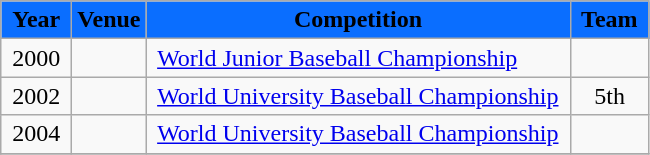<table class="wikitable">
<tr>
<th style="background:#0A6EFF"><span>Year</span></th>
<th style="background:#0A6EFF"><span>Venue</span></th>
<th style="background:#0A6EFF"><span>Competition</span></th>
<th style="background:#0A6EFF"><span> Team </span></th>
</tr>
<tr>
<td> 2000 </td>
<td> </td>
<td> <a href='#'>World Junior Baseball Championship</a></td>
<td style="text-align:center"></td>
</tr>
<tr>
<td> 2002 </td>
<td> </td>
<td> <a href='#'>World University Baseball Championship</a> </td>
<td style="text-align:center">5th</td>
</tr>
<tr>
<td> 2004 </td>
<td>  </td>
<td> <a href='#'>World University Baseball Championship</a> </td>
<td style="text-align:center"></td>
</tr>
<tr>
</tr>
</table>
